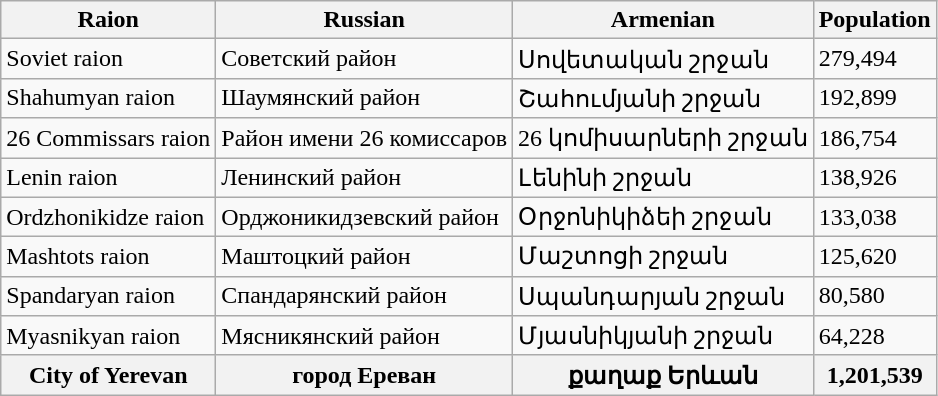<table class="wikitable">
<tr>
<th>Raion</th>
<th>Russian</th>
<th>Armenian</th>
<th>Population</th>
</tr>
<tr>
<td>Soviet raion</td>
<td>Советский район</td>
<td>Սովետական շրջան</td>
<td>279,494</td>
</tr>
<tr>
<td>Shahumyan raion</td>
<td>Шаумянский район</td>
<td>Շահումյանի շրջան</td>
<td>192,899</td>
</tr>
<tr>
<td>26 Commissars raion</td>
<td>Район имени 26 комиссаров</td>
<td>26 կոմիսարների շրջան</td>
<td>186,754</td>
</tr>
<tr>
<td>Lenin raion</td>
<td>Ленинский район</td>
<td>Լենինի շրջան</td>
<td>138,926</td>
</tr>
<tr>
<td>Ordzhonikidze raion</td>
<td>Орджоникидзевский район</td>
<td>Օրջոնիկիձեի շրջան</td>
<td>133,038</td>
</tr>
<tr>
<td>Mashtots raion</td>
<td>Маштоцкий район</td>
<td>Մաշտոցի շրջան</td>
<td>125,620</td>
</tr>
<tr>
<td>Spandaryan raion</td>
<td>Спандарянский район</td>
<td>Սպանդարյան շրջան</td>
<td>80,580</td>
</tr>
<tr>
<td>Myasnikyan raion</td>
<td>Мясникянский район</td>
<td>Մյասնիկյանի շրջան</td>
<td>64,228</td>
</tr>
<tr>
<th>City of Yerevan</th>
<th>город Ереван</th>
<th>քաղաք Երևան</th>
<th>1,201,539</th>
</tr>
</table>
